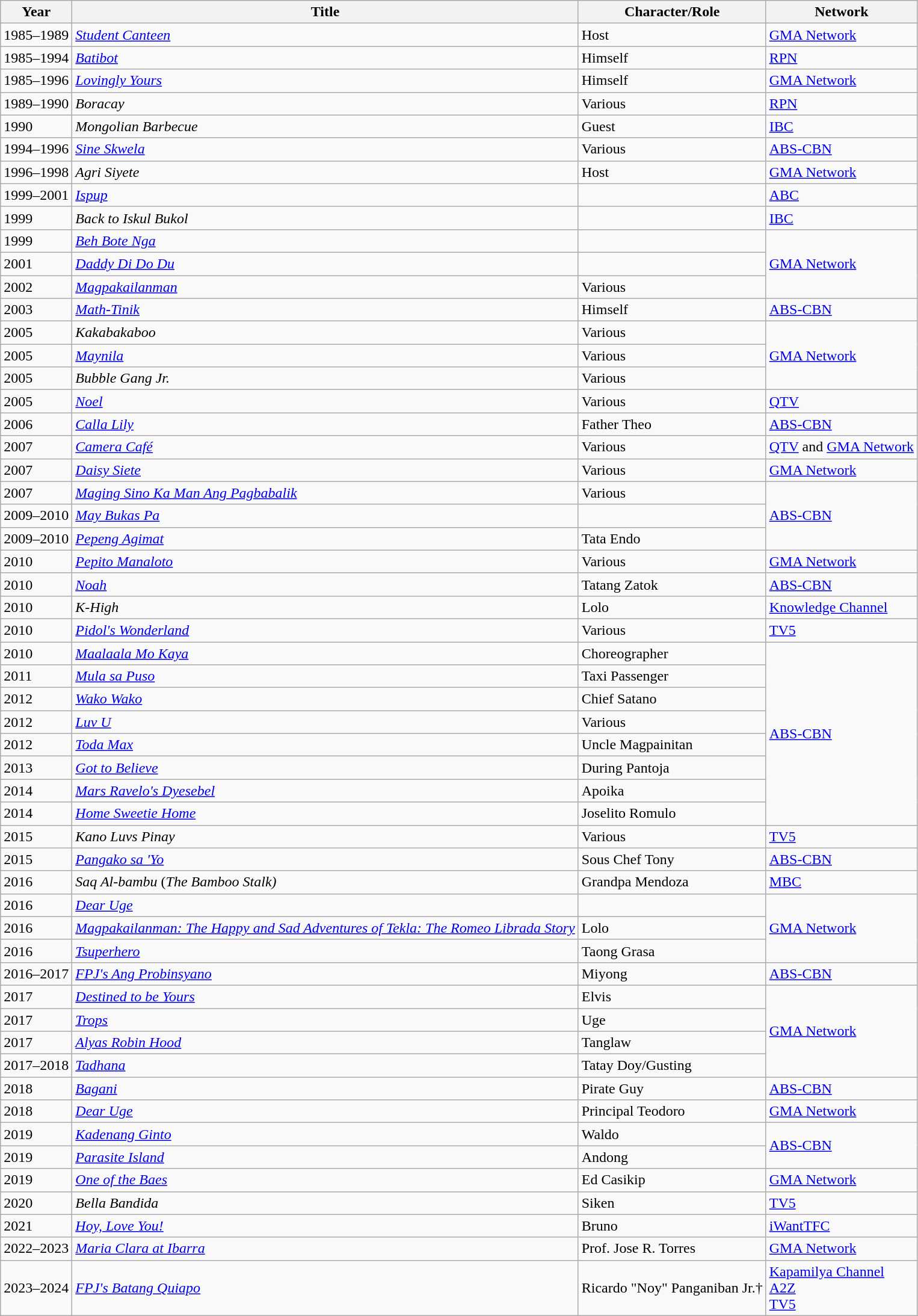<table class="wikitable sortable">
<tr>
<th>Year</th>
<th>Title</th>
<th>Character/Role</th>
<th>Network</th>
</tr>
<tr>
<td>1985–1989</td>
<td><em><a href='#'>Student Canteen</a></em></td>
<td>Host</td>
<td><a href='#'>GMA Network</a></td>
</tr>
<tr>
<td>1985–1994</td>
<td><em><a href='#'>Batibot</a></em></td>
<td>Himself</td>
<td><a href='#'>RPN</a></td>
</tr>
<tr>
<td>1985–1996</td>
<td><em><a href='#'>Lovingly Yours</a></em></td>
<td>Himself</td>
<td><a href='#'>GMA Network</a></td>
</tr>
<tr>
<td>1989–1990</td>
<td><em>Boracay</em></td>
<td>Various</td>
<td><a href='#'>RPN</a></td>
</tr>
<tr>
<td>1990</td>
<td><em>Mongolian Barbecue</em></td>
<td>Guest</td>
<td><a href='#'>IBC</a></td>
</tr>
<tr>
<td>1994–1996</td>
<td><em><a href='#'>Sine Skwela</a></em></td>
<td>Various</td>
<td><a href='#'>ABS-CBN</a></td>
</tr>
<tr>
<td>1996–1998</td>
<td><em>Agri Siyete</em></td>
<td>Host</td>
<td><a href='#'>GMA Network</a></td>
</tr>
<tr>
<td>1999–2001</td>
<td><em><a href='#'>Ispup</a></em></td>
<td></td>
<td><a href='#'>ABC</a></td>
</tr>
<tr>
<td>1999</td>
<td><em>Back to Iskul Bukol</em></td>
<td></td>
<td><a href='#'>IBC</a></td>
</tr>
<tr>
<td>1999</td>
<td><em><a href='#'>Beh Bote Nga</a></em></td>
<td></td>
<td rowspan="3"><a href='#'>GMA Network</a></td>
</tr>
<tr>
<td>2001</td>
<td><em><a href='#'>Daddy Di Do Du</a></em></td>
<td></td>
</tr>
<tr>
<td>2002</td>
<td><em><a href='#'>Magpakailanman</a></em></td>
<td>Various</td>
</tr>
<tr>
<td>2003</td>
<td><em><a href='#'>Math-Tinik</a></em></td>
<td>Himself</td>
<td><a href='#'>ABS-CBN</a></td>
</tr>
<tr>
<td>2005</td>
<td><em>Kakabakaboo</em></td>
<td>Various</td>
<td rowspan="3"><a href='#'>GMA Network</a></td>
</tr>
<tr>
<td>2005</td>
<td><em><a href='#'>Maynila</a></em></td>
<td>Various</td>
</tr>
<tr>
<td>2005</td>
<td><em>Bubble Gang Jr.</em></td>
<td>Various</td>
</tr>
<tr>
<td>2005</td>
<td><em><a href='#'>Noel</a></em></td>
<td>Various</td>
<td><a href='#'>QTV</a></td>
</tr>
<tr>
<td>2006</td>
<td><em><a href='#'>Calla Lily</a></em></td>
<td>Father Theo</td>
<td><a href='#'>ABS-CBN</a></td>
</tr>
<tr>
<td>2007</td>
<td><em><a href='#'>Camera Café</a></em></td>
<td>Various</td>
<td><a href='#'>QTV</a> and <a href='#'>GMA Network</a></td>
</tr>
<tr>
<td>2007</td>
<td><em><a href='#'>Daisy Siete</a></em></td>
<td>Various</td>
<td><a href='#'>GMA Network</a></td>
</tr>
<tr>
<td>2007</td>
<td><em><a href='#'>Maging Sino Ka Man Ang Pagbabalik</a></em></td>
<td>Various</td>
<td rowspan="3"><a href='#'>ABS-CBN</a></td>
</tr>
<tr>
<td>2009–2010</td>
<td><em><a href='#'>May Bukas Pa</a></em></td>
<td></td>
</tr>
<tr>
<td>2009–2010</td>
<td><em><a href='#'>Pepeng Agimat</a></em></td>
<td>Tata Endo</td>
</tr>
<tr>
<td>2010</td>
<td><em><a href='#'>Pepito Manaloto</a></em></td>
<td>Various</td>
<td><a href='#'>GMA Network</a></td>
</tr>
<tr>
<td>2010</td>
<td><em><a href='#'>Noah</a></em></td>
<td>Tatang Zatok</td>
<td><a href='#'>ABS-CBN</a></td>
</tr>
<tr>
<td>2010</td>
<td><em>K-High</em></td>
<td>Lolo</td>
<td><a href='#'>Knowledge Channel</a></td>
</tr>
<tr>
<td>2010</td>
<td><em><a href='#'>Pidol's Wonderland</a></em></td>
<td>Various</td>
<td><a href='#'>TV5</a></td>
</tr>
<tr>
<td>2010</td>
<td><em><a href='#'>Maalaala Mo Kaya</a></em></td>
<td>Choreographer</td>
<td rowspan="8"><a href='#'>ABS-CBN</a></td>
</tr>
<tr>
<td>2011</td>
<td><em><a href='#'>Mula sa Puso</a></em></td>
<td>Taxi Passenger</td>
</tr>
<tr>
<td>2012</td>
<td><em><a href='#'>Wako Wako</a></em></td>
<td>Chief Satano</td>
</tr>
<tr>
<td>2012</td>
<td><em><a href='#'>Luv U</a></em></td>
<td>Various</td>
</tr>
<tr>
<td>2012</td>
<td><em><a href='#'>Toda Max</a></em></td>
<td>Uncle Magpainitan</td>
</tr>
<tr>
<td>2013</td>
<td><em><a href='#'>Got to Believe</a></em></td>
<td>During Pantoja</td>
</tr>
<tr>
<td>2014</td>
<td><em><a href='#'>Mars Ravelo's Dyesebel</a></em></td>
<td>Apoika</td>
</tr>
<tr>
<td>2014</td>
<td><em><a href='#'>Home Sweetie Home</a></em></td>
<td>Joselito Romulo</td>
</tr>
<tr>
<td>2015</td>
<td><em>Kano Luvs Pinay</em></td>
<td>Various</td>
<td><a href='#'>TV5</a></td>
</tr>
<tr>
<td>2015</td>
<td><em><a href='#'>Pangako sa 'Yo</a></em></td>
<td>Sous Chef Tony</td>
<td><a href='#'>ABS-CBN</a></td>
</tr>
<tr>
<td>2016</td>
<td><em>Saq Al-bambu</em> (<em>The Bamboo Stalk)</em></td>
<td>Grandpa Mendoza</td>
<td><a href='#'>MBC</a></td>
</tr>
<tr>
<td>2016</td>
<td><em><a href='#'>Dear Uge</a></em></td>
<td></td>
<td rowspan="3"><a href='#'>GMA Network</a></td>
</tr>
<tr>
<td>2016</td>
<td><em><a href='#'>Magpakailanman: The Happy and Sad Adventures of Tekla: The Romeo Librada Story</a></em></td>
<td>Lolo</td>
</tr>
<tr>
<td>2016</td>
<td><em><a href='#'>Tsuperhero</a></em></td>
<td>Taong Grasa</td>
</tr>
<tr>
<td>2016–2017</td>
<td><em><a href='#'>FPJ's Ang Probinsyano</a></em></td>
<td>Miyong</td>
<td><a href='#'>ABS-CBN</a></td>
</tr>
<tr>
<td>2017</td>
<td><em><a href='#'>Destined to be Yours</a></em></td>
<td>Elvis</td>
<td rowspan="4"><a href='#'>GMA Network</a></td>
</tr>
<tr>
<td>2017</td>
<td><em><a href='#'>Trops</a></em></td>
<td>Uge</td>
</tr>
<tr>
<td>2017</td>
<td><em><a href='#'>Alyas Robin Hood</a></em></td>
<td>Tanglaw</td>
</tr>
<tr>
<td>2017–2018</td>
<td><em><a href='#'>Tadhana</a></em></td>
<td>Tatay Doy/Gusting</td>
</tr>
<tr>
<td>2018</td>
<td><em><a href='#'>Bagani</a></em></td>
<td>Pirate Guy</td>
<td><a href='#'>ABS-CBN</a></td>
</tr>
<tr>
<td>2018</td>
<td><em><a href='#'>Dear Uge</a></em></td>
<td>Principal Teodoro</td>
<td><a href='#'>GMA Network</a></td>
</tr>
<tr>
<td>2019</td>
<td><em><a href='#'>Kadenang Ginto</a></em></td>
<td>Waldo</td>
<td rowspan="2"><a href='#'>ABS-CBN</a></td>
</tr>
<tr>
<td>2019</td>
<td><em><a href='#'>Parasite Island</a></em></td>
<td>Andong</td>
</tr>
<tr>
<td>2019</td>
<td><em><a href='#'>One of the Baes</a></em></td>
<td>Ed Casikip</td>
<td><a href='#'>GMA Network</a></td>
</tr>
<tr>
<td>2020</td>
<td><em>Bella Bandida</em></td>
<td>Siken</td>
<td><a href='#'>TV5</a></td>
</tr>
<tr>
<td>2021</td>
<td><em><a href='#'>Hoy, Love You!</a></em></td>
<td>Bruno</td>
<td><a href='#'>iWantTFC</a></td>
</tr>
<tr>
<td>2022–2023</td>
<td><em><a href='#'>Maria Clara at Ibarra</a></em></td>
<td>Prof. Jose R. Torres</td>
<td><a href='#'>GMA Network</a></td>
</tr>
<tr>
<td>2023–2024</td>
<td><em><a href='#'>FPJ's Batang Quiapo</a></em></td>
<td>Ricardo "Noy" Panganiban Jr.†</td>
<td><a href='#'>Kapamilya Channel</a><br><a href='#'>A2Z</a><br><a href='#'>TV5</a></td>
</tr>
</table>
